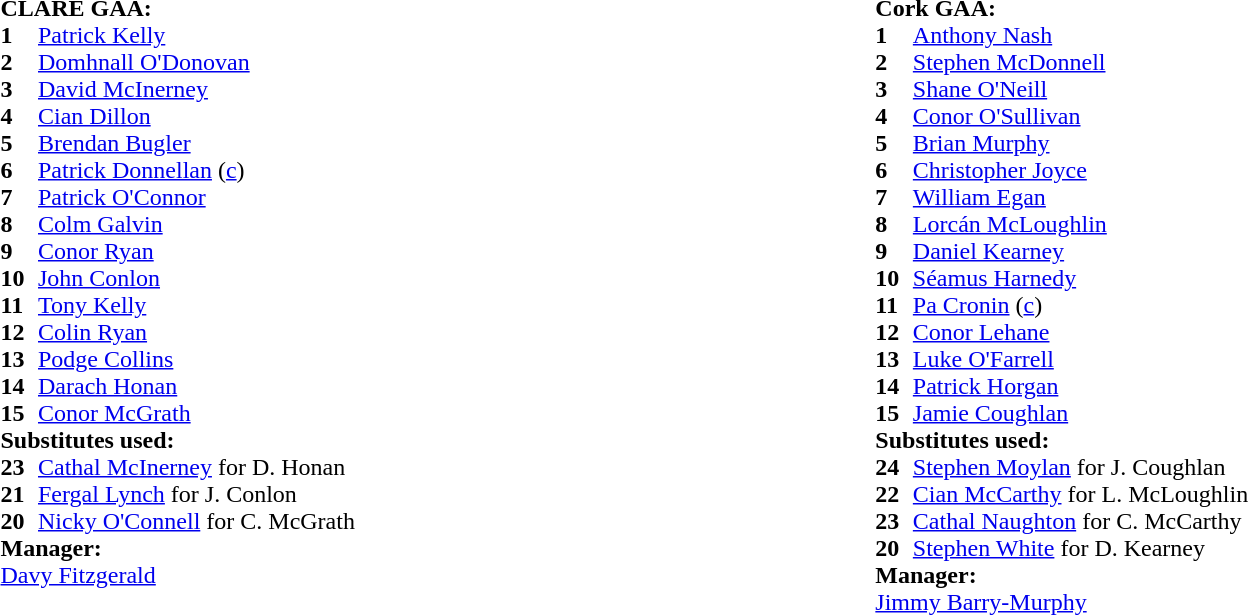<table style="width:75%;">
<tr>
<td style="vertical-align:top; width:50%;"><br><table style="font-size: 100%" cellspacing="0" cellpadding="0">
<tr>
<td colspan="4"><strong>CLARE GAA:</strong></td>
</tr>
<tr>
<th width=25></th>
</tr>
<tr>
<td><strong>1</strong></td>
<td><a href='#'>Patrick Kelly</a></td>
</tr>
<tr>
<td><strong>2</strong></td>
<td><a href='#'>Domhnall O'Donovan</a></td>
</tr>
<tr>
<td><strong>3</strong></td>
<td><a href='#'>David McInerney</a></td>
</tr>
<tr>
<td><strong>4</strong></td>
<td><a href='#'>Cian Dillon</a></td>
</tr>
<tr>
<td><strong>5</strong></td>
<td><a href='#'>Brendan Bugler</a></td>
</tr>
<tr>
<td><strong>6</strong></td>
<td><a href='#'>Patrick Donnellan</a> (<a href='#'>c</a>)</td>
</tr>
<tr>
<td><strong>7</strong></td>
<td><a href='#'>Patrick O'Connor</a></td>
</tr>
<tr>
<td><strong>8</strong></td>
<td><a href='#'>Colm Galvin</a></td>
</tr>
<tr>
<td><strong>9</strong></td>
<td><a href='#'>Conor Ryan</a></td>
</tr>
<tr>
<td><strong>10</strong></td>
<td><a href='#'>John Conlon</a></td>
</tr>
<tr>
<td><strong>11</strong></td>
<td><a href='#'>Tony Kelly</a></td>
</tr>
<tr>
<td><strong>12</strong></td>
<td><a href='#'>Colin Ryan</a></td>
</tr>
<tr>
<td><strong>13</strong></td>
<td><a href='#'>Podge Collins</a></td>
</tr>
<tr>
<td><strong>14</strong></td>
<td><a href='#'>Darach Honan</a></td>
</tr>
<tr>
<td><strong>15</strong></td>
<td><a href='#'>Conor McGrath</a></td>
</tr>
<tr>
<td colspan=3><strong>Substitutes used:</strong></td>
</tr>
<tr>
<td><strong>23</strong></td>
<td><a href='#'>Cathal McInerney</a> for D. Honan</td>
</tr>
<tr>
<td><strong>21</strong></td>
<td><a href='#'>Fergal Lynch</a> for J. Conlon</td>
</tr>
<tr>
<td><strong>20</strong></td>
<td><a href='#'>Nicky O'Connell</a> for C. McGrath</td>
</tr>
<tr>
<td colspan=3><strong>Manager:</strong></td>
</tr>
<tr>
<td colspan=4><a href='#'>Davy Fitzgerald</a></td>
</tr>
</table>
</td>
<td style="vertical-align:top; width:50%;"><br><table cellspacing="0" cellpadding="0" style="font-size:100%; margin:auto;">
<tr>
<td colspan="4"><strong>Cork GAA:</strong></td>
</tr>
<tr>
<th width=25></th>
</tr>
<tr>
<td><strong>1</strong></td>
<td><a href='#'>Anthony Nash</a></td>
</tr>
<tr>
<td><strong>2</strong></td>
<td><a href='#'>Stephen McDonnell</a></td>
</tr>
<tr>
<td><strong>3</strong></td>
<td><a href='#'>Shane O'Neill</a></td>
</tr>
<tr>
<td><strong>4</strong></td>
<td><a href='#'>Conor O'Sullivan</a></td>
</tr>
<tr>
<td><strong>5</strong></td>
<td><a href='#'>Brian Murphy</a></td>
</tr>
<tr>
<td><strong>6</strong></td>
<td><a href='#'>Christopher Joyce</a></td>
</tr>
<tr>
<td><strong>7</strong></td>
<td><a href='#'>William Egan</a></td>
</tr>
<tr>
<td><strong>8</strong></td>
<td><a href='#'>Lorcán McLoughlin</a></td>
</tr>
<tr>
<td><strong>9</strong></td>
<td><a href='#'>Daniel Kearney</a></td>
</tr>
<tr>
<td><strong>10</strong></td>
<td><a href='#'>Séamus Harnedy</a></td>
</tr>
<tr>
<td><strong>11</strong></td>
<td><a href='#'>Pa Cronin</a> (<a href='#'>c</a>)</td>
</tr>
<tr>
<td><strong>12</strong></td>
<td><a href='#'>Conor Lehane</a></td>
</tr>
<tr>
<td><strong>13</strong></td>
<td><a href='#'>Luke O'Farrell</a></td>
</tr>
<tr>
<td><strong>14</strong></td>
<td><a href='#'>Patrick Horgan</a></td>
</tr>
<tr>
<td><strong>15</strong></td>
<td><a href='#'>Jamie Coughlan</a></td>
</tr>
<tr>
<td colspan=3><strong>Substitutes used:</strong></td>
</tr>
<tr>
<td><strong>24</strong></td>
<td><a href='#'>Stephen Moylan</a> for J. Coughlan</td>
</tr>
<tr>
<td><strong>22</strong></td>
<td><a href='#'>Cian McCarthy</a> for L. McLoughlin</td>
</tr>
<tr>
<td><strong>23</strong></td>
<td><a href='#'>Cathal Naughton</a> for C. McCarthy</td>
</tr>
<tr>
<td><strong>20</strong></td>
<td><a href='#'>Stephen White</a> for D. Kearney</td>
</tr>
<tr>
<td colspan=3><strong>Manager:</strong></td>
</tr>
<tr>
<td colspan=4><a href='#'>Jimmy Barry-Murphy</a></td>
</tr>
</table>
</td>
</tr>
</table>
